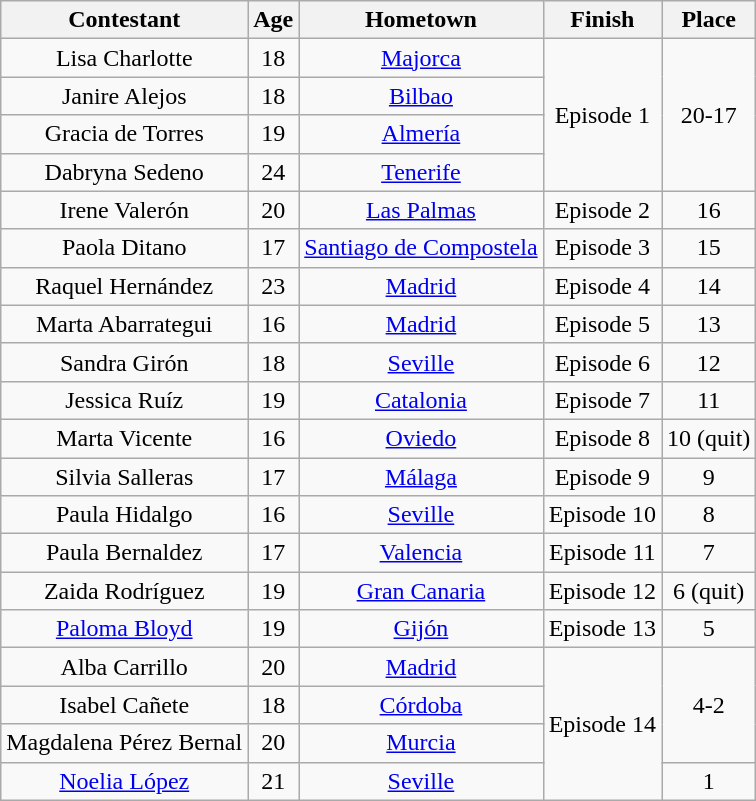<table class="wikitable sortable" style="text-align:center">
<tr>
<th>Contestant</th>
<th>Age</th>
<th>Hometown</th>
<th>Finish</th>
<th>Place</th>
</tr>
<tr>
<td>Lisa Charlotte</td>
<td>18</td>
<td><a href='#'>Majorca</a></td>
<td rowspan="4">Episode 1</td>
<td rowspan="4">20-17</td>
</tr>
<tr>
<td>Janire Alejos</td>
<td>18</td>
<td><a href='#'>Bilbao</a></td>
</tr>
<tr>
<td>Gracia de Torres</td>
<td>19</td>
<td><a href='#'>Almería</a></td>
</tr>
<tr>
<td>Dabryna Sedeno</td>
<td>24</td>
<td><a href='#'>Tenerife</a></td>
</tr>
<tr>
<td>Irene Valerón</td>
<td>20</td>
<td><a href='#'>Las Palmas</a></td>
<td>Episode 2</td>
<td>16</td>
</tr>
<tr>
<td>Paola Ditano</td>
<td>17</td>
<td><a href='#'>Santiago de Compostela</a></td>
<td>Episode 3</td>
<td>15</td>
</tr>
<tr>
<td>Raquel Hernández</td>
<td>23</td>
<td><a href='#'>Madrid</a></td>
<td>Episode 4</td>
<td>14</td>
</tr>
<tr>
<td>Marta Abarrategui</td>
<td>16</td>
<td><a href='#'>Madrid</a></td>
<td>Episode 5</td>
<td>13</td>
</tr>
<tr>
<td>Sandra Girón</td>
<td>18</td>
<td><a href='#'>Seville</a></td>
<td>Episode 6</td>
<td>12</td>
</tr>
<tr>
<td>Jessica Ruíz</td>
<td>19</td>
<td><a href='#'>Catalonia</a></td>
<td>Episode 7</td>
<td>11</td>
</tr>
<tr>
<td>Marta Vicente</td>
<td>16</td>
<td><a href='#'>Oviedo</a></td>
<td>Episode 8</td>
<td>10 (quit)</td>
</tr>
<tr>
<td>Silvia Salleras</td>
<td>17</td>
<td><a href='#'>Málaga</a></td>
<td>Episode 9</td>
<td>9</td>
</tr>
<tr>
<td>Paula Hidalgo</td>
<td>16</td>
<td><a href='#'>Seville</a></td>
<td>Episode 10</td>
<td>8</td>
</tr>
<tr>
<td>Paula Bernaldez</td>
<td>17</td>
<td><a href='#'>Valencia</a></td>
<td>Episode 11</td>
<td>7</td>
</tr>
<tr>
<td>Zaida Rodríguez</td>
<td>19</td>
<td><a href='#'>Gran Canaria</a></td>
<td>Episode 12</td>
<td>6 (quit)</td>
</tr>
<tr>
<td><a href='#'>Paloma Bloyd</a></td>
<td>19</td>
<td><a href='#'>Gijón</a></td>
<td>Episode 13</td>
<td>5</td>
</tr>
<tr>
<td>Alba Carrillo</td>
<td>20</td>
<td><a href='#'>Madrid</a></td>
<td rowspan="4">Episode 14</td>
<td rowspan="3">4-2</td>
</tr>
<tr>
<td>Isabel Cañete</td>
<td>18</td>
<td><a href='#'>Córdoba</a></td>
</tr>
<tr>
<td>Magdalena Pérez Bernal</td>
<td>20</td>
<td><a href='#'>Murcia</a></td>
</tr>
<tr>
<td><a href='#'>Noelia López</a></td>
<td>21</td>
<td><a href='#'>Seville</a></td>
<td>1</td>
</tr>
</table>
